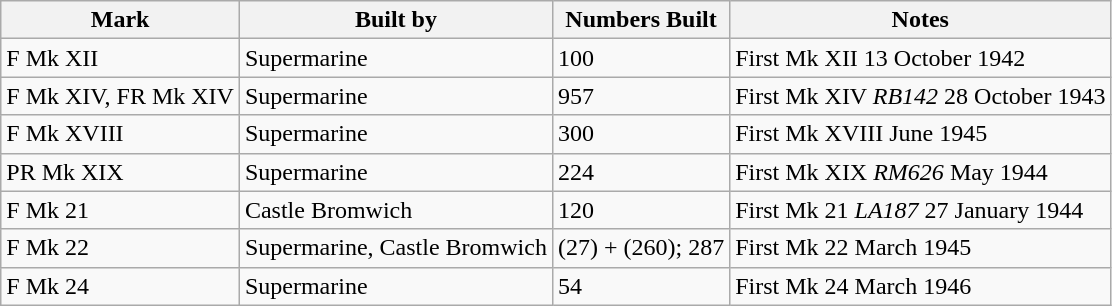<table class="wikitable">
<tr>
<th>Mark</th>
<th>Built by</th>
<th>Numbers Built</th>
<th>Notes</th>
</tr>
<tr>
<td>F Mk XII</td>
<td>Supermarine</td>
<td>100</td>
<td>First Mk XII 13 October 1942</td>
</tr>
<tr>
<td>F Mk XIV, FR Mk XIV</td>
<td>Supermarine</td>
<td>957</td>
<td>First Mk XIV <em>RB142</em> 28 October 1943</td>
</tr>
<tr>
<td>F Mk XVIII</td>
<td>Supermarine</td>
<td>300</td>
<td>First Mk XVIII June 1945</td>
</tr>
<tr>
<td>PR Mk XIX</td>
<td>Supermarine</td>
<td>224</td>
<td>First Mk XIX <em>RM626</em> May 1944</td>
</tr>
<tr>
<td>F Mk 21</td>
<td>Castle Bromwich</td>
<td>120</td>
<td>First Mk 21 <em>LA187</em> 27 January 1944</td>
</tr>
<tr>
<td>F Mk 22</td>
<td>Supermarine, Castle Bromwich</td>
<td>(27) + (260); 287</td>
<td>First Mk 22 March 1945</td>
</tr>
<tr>
<td>F Mk 24</td>
<td>Supermarine</td>
<td>54</td>
<td>First Mk 24 March 1946</td>
</tr>
</table>
